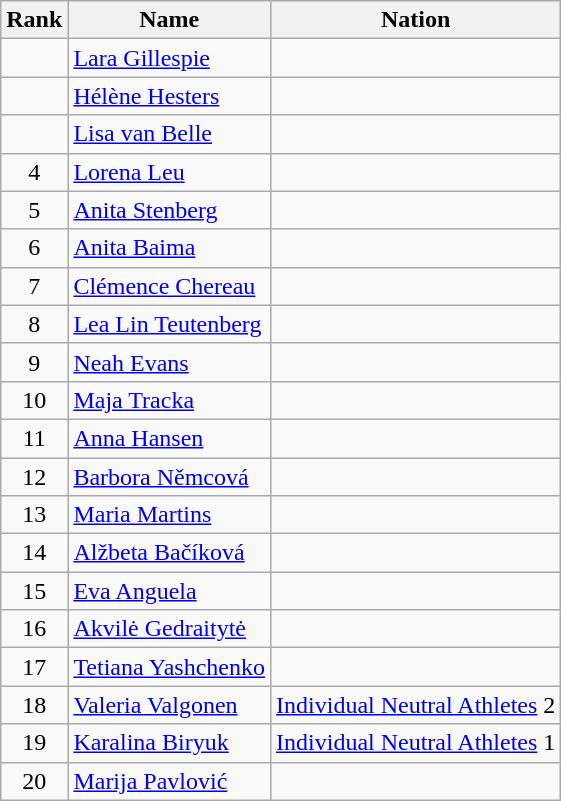<table class="wikitable sortable" style="text-align:center">
<tr>
<th>Rank</th>
<th>Name</th>
<th>Nation</th>
</tr>
<tr>
<td></td>
<td align=left><a href='#'>Lara Gillespie</a></td>
<td align=left></td>
</tr>
<tr>
<td></td>
<td align=left><a href='#'>Hélène Hesters</a></td>
<td align=left></td>
</tr>
<tr>
<td></td>
<td align=left><a href='#'>Lisa van Belle</a></td>
<td align=left></td>
</tr>
<tr>
<td>4</td>
<td align=left><a href='#'>Lorena Leu</a></td>
<td align=left></td>
</tr>
<tr>
<td>5</td>
<td align=left><a href='#'>Anita Stenberg</a></td>
<td align=left></td>
</tr>
<tr>
<td>6</td>
<td align=left><a href='#'>Anita Baima</a></td>
<td align=left></td>
</tr>
<tr>
<td>7</td>
<td align=left><a href='#'>Clémence Chereau</a></td>
<td align=left></td>
</tr>
<tr>
<td>8</td>
<td align=left><a href='#'>Lea Lin Teutenberg</a></td>
<td align=left></td>
</tr>
<tr>
<td>9</td>
<td align=left><a href='#'>Neah Evans</a></td>
<td align=left></td>
</tr>
<tr>
<td>10</td>
<td align=left><a href='#'>Maja Tracka</a></td>
<td align=left></td>
</tr>
<tr>
<td>11</td>
<td align=left><a href='#'>Anna Hansen</a></td>
<td align=left></td>
</tr>
<tr>
<td>12</td>
<td align=left><a href='#'>Barbora Němcová</a></td>
<td align=left></td>
</tr>
<tr>
<td>13</td>
<td align=left><a href='#'>Maria Martins</a></td>
<td align=left></td>
</tr>
<tr>
<td>14</td>
<td align=left><a href='#'>Alžbeta Bačíková</a></td>
<td align=left></td>
</tr>
<tr>
<td>15</td>
<td align=left><a href='#'>Eva Anguela</a></td>
<td align=left></td>
</tr>
<tr>
<td>16</td>
<td align=left><a href='#'>Akvilė Gedraitytė</a></td>
<td align=left></td>
</tr>
<tr>
<td>17</td>
<td align=left><a href='#'>Tetiana Yashchenko</a></td>
<td align=left></td>
</tr>
<tr>
<td>18</td>
<td align=left><a href='#'>Valeria Valgonen</a></td>
<td align=left><a href='#'>Individual Neutral Athletes</a> 2</td>
</tr>
<tr>
<td>19</td>
<td align=left><a href='#'>Karalina Biryuk</a></td>
<td align=left><a href='#'>Individual Neutral Athletes</a> 1</td>
</tr>
<tr>
<td>20</td>
<td align=left><a href='#'>Marija Pavlović</a></td>
<td align=left></td>
</tr>
</table>
